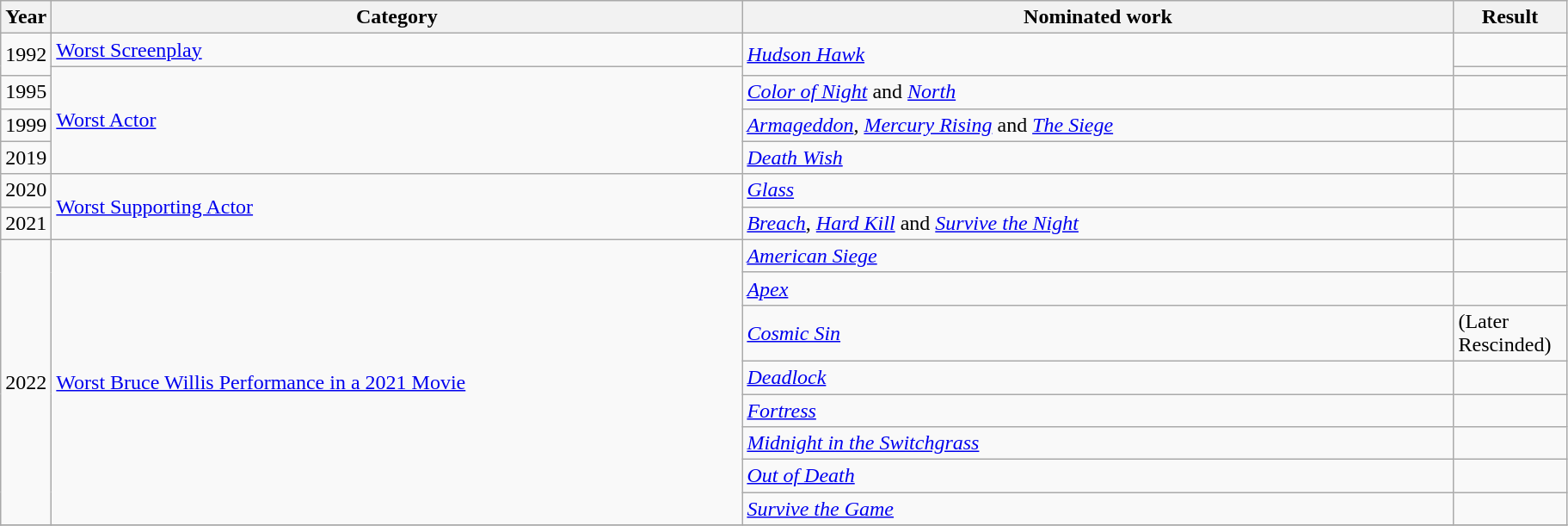<table class=wikitable>
<tr>
<th scope="col" style="width:1em;">Year</th>
<th scope="col" style="width:33em;">Category</th>
<th scope="col" style="width:34em;">Nominated work</th>
<th scope="col" style="width:5em;">Result</th>
</tr>
<tr>
<td rowspan="2">1992</td>
<td><a href='#'>Worst Screenplay</a></td>
<td rowspan="2"><em><a href='#'>Hudson Hawk</a></em></td>
<td></td>
</tr>
<tr>
<td rowspan="4"><a href='#'>Worst Actor</a></td>
<td></td>
</tr>
<tr>
<td>1995</td>
<td><em><a href='#'>Color of Night</a></em> and <em><a href='#'>North</a></em></td>
<td></td>
</tr>
<tr>
<td>1999</td>
<td><em><a href='#'>Armageddon</a></em>, <em><a href='#'>Mercury Rising</a></em> and <em><a href='#'>The Siege</a></em></td>
<td></td>
</tr>
<tr>
<td>2019</td>
<td><em><a href='#'>Death Wish</a></em></td>
<td></td>
</tr>
<tr>
<td>2020</td>
<td rowspan="2"><a href='#'>Worst Supporting Actor</a></td>
<td><em><a href='#'>Glass</a></em></td>
<td></td>
</tr>
<tr>
<td>2021</td>
<td><em><a href='#'>Breach</a></em>, <em><a href='#'>Hard Kill</a></em> and <em><a href='#'>Survive the Night</a></em></td>
<td></td>
</tr>
<tr>
<td rowspan="8">2022</td>
<td rowspan="8"><a href='#'>Worst Bruce Willis Performance in a 2021 Movie</a></td>
<td><em><a href='#'>American Siege</a></em></td>
<td></td>
</tr>
<tr>
<td><em><a href='#'>Apex</a></em></td>
<td></td>
</tr>
<tr>
<td><em><a href='#'>Cosmic Sin</a></em></td>
<td> (Later Rescinded)</td>
</tr>
<tr>
<td><em><a href='#'>Deadlock</a></em></td>
<td></td>
</tr>
<tr>
<td><em><a href='#'>Fortress</a></em></td>
<td></td>
</tr>
<tr>
<td><em><a href='#'>Midnight in the Switchgrass</a></em></td>
<td></td>
</tr>
<tr>
<td><em><a href='#'>Out of Death</a></em></td>
<td></td>
</tr>
<tr>
<td><em><a href='#'>Survive the Game</a></em></td>
<td></td>
</tr>
<tr>
</tr>
</table>
